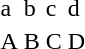<table>
<tr>
<td>   </td>
<td>a</td>
<td>b</td>
<td>c</td>
<td>d</td>
</tr>
<tr>
<td>   </td>
<td>A</td>
<td>B</td>
<td>C</td>
<td>D</td>
</tr>
</table>
